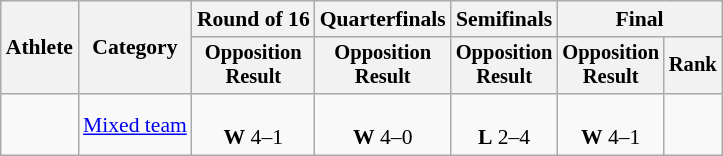<table class="wikitable" style="text-align:center; font-size:90%">
<tr>
<th rowspan=2>Athlete</th>
<th rowspan=2>Category</th>
<th>Round of 16</th>
<th>Quarterfinals</th>
<th>Semifinals</th>
<th colspan=2>Final</th>
</tr>
<tr style="font-size:95%">
<th>Opposition<br>Result</th>
<th>Opposition<br>Result</th>
<th>Opposition<br>Result</th>
<th>Opposition<br>Result</th>
<th>Rank</th>
</tr>
<tr>
<td align=left></td>
<td align=left><a href='#'>Mixed team</a></td>
<td><br><strong>W</strong> 4–1</td>
<td><br><strong>W</strong> 4–0</td>
<td><br><strong>L</strong> 2–4</td>
<td><br><strong>W</strong> 4–1</td>
<td></td>
</tr>
</table>
